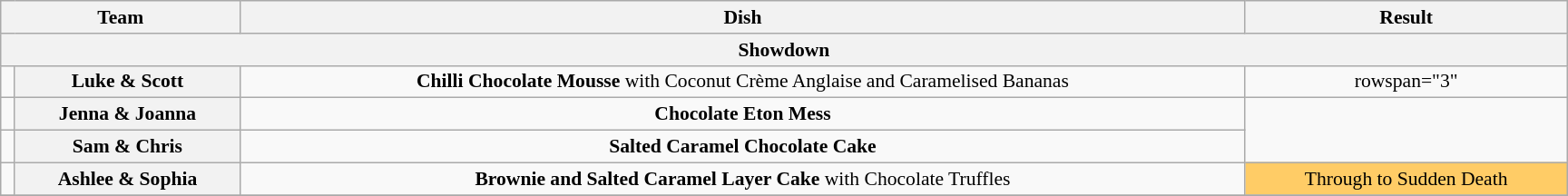<table class="wikitable plainrowheaders" style="margin:1em auto; text-align:center; font-size:90%; width:80em;">
<tr>
<th colspan="2">Team</th>
<th>Dish</th>
<th>Result</th>
</tr>
<tr>
<th colspan="4" >Showdown</th>
</tr>
<tr>
<td></td>
<th>Luke & Scott</th>
<td><strong>Chilli Chocolate Mousse</strong> with Coconut Crème Anglaise and Caramelised Bananas</td>
<td>rowspan="3" </td>
</tr>
<tr>
<td></td>
<th>Jenna & Joanna</th>
<td><strong>Chocolate Eton Mess</strong></td>
</tr>
<tr>
<td></td>
<th>Sam & Chris</th>
<td><strong>Salted Caramel Chocolate Cake</strong></td>
</tr>
<tr>
<td></td>
<th>Ashlee & Sophia</th>
<td><strong>Brownie and Salted Caramel Layer Cake</strong> with Chocolate Truffles</td>
<td style="background:#FFCC66;">Through to Sudden Death</td>
</tr>
<tr>
</tr>
</table>
